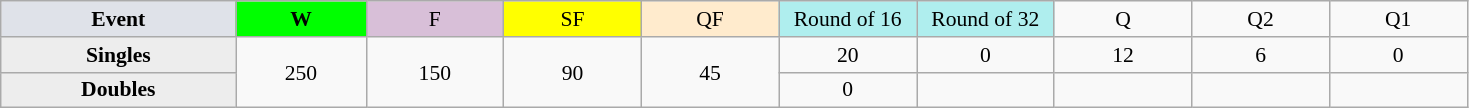<table class=wikitable style=font-size:90%;text-align:center>
<tr>
<td style="width:150px; background:#dfe2e9;"><strong>Event</strong></td>
<td style="width:80px; background:lime;"><strong>W</strong></td>
<td style="width:85px; background:thistle;">F</td>
<td style="width:85px; background:#ff0;">SF</td>
<td style="width:85px; background:#ffebcd;">QF</td>
<td style="width:85px; background:#afeeee;">Round of 16</td>
<td style="width:85px; background:#afeeee;">Round of 32</td>
<td width=85>Q</td>
<td width=85>Q2</td>
<td width=85>Q1</td>
</tr>
<tr>
<th style="background:#ededed;">Singles</th>
<td rowspan=2>250</td>
<td rowspan=2>150</td>
<td rowspan=2>90</td>
<td rowspan=2>45</td>
<td>20</td>
<td>0</td>
<td>12</td>
<td>6</td>
<td>0</td>
</tr>
<tr>
<th style="background:#ededed;">Doubles</th>
<td>0</td>
<td></td>
<td></td>
<td></td>
<td></td>
</tr>
</table>
